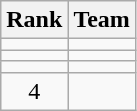<table class="wikitable">
<tr>
<th>Rank</th>
<th>Team</th>
</tr>
<tr>
<td align=center></td>
<td></td>
</tr>
<tr>
<td align=center></td>
<td></td>
</tr>
<tr>
<td align=center></td>
<td></td>
</tr>
<tr>
<td align=center>4</td>
<td></td>
</tr>
</table>
